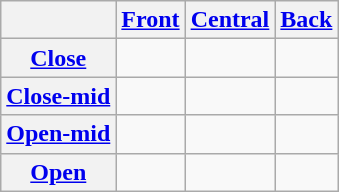<table class="wikitable" style="text-align: center">
<tr>
<th></th>
<th><a href='#'>Front</a></th>
<th><a href='#'>Central</a></th>
<th><a href='#'>Back</a></th>
</tr>
<tr>
<th><a href='#'>Close</a></th>
<td></td>
<td></td>
<td></td>
</tr>
<tr>
<th><a href='#'>Close-mid</a></th>
<td></td>
<td></td>
<td></td>
</tr>
<tr>
<th><a href='#'>Open-mid</a></th>
<td></td>
<td></td>
<td></td>
</tr>
<tr>
<th><a href='#'>Open</a></th>
<td></td>
<td></td>
<td></td>
</tr>
</table>
